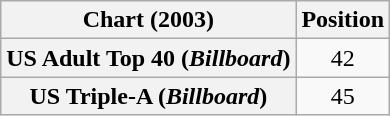<table class="wikitable plainrowheaders" style="text-align:center">
<tr>
<th>Chart (2003)</th>
<th>Position</th>
</tr>
<tr>
<th scope="row">US Adult Top 40 (<em>Billboard</em>)</th>
<td>42</td>
</tr>
<tr>
<th scope="row">US Triple-A (<em>Billboard</em>)</th>
<td>45</td>
</tr>
</table>
